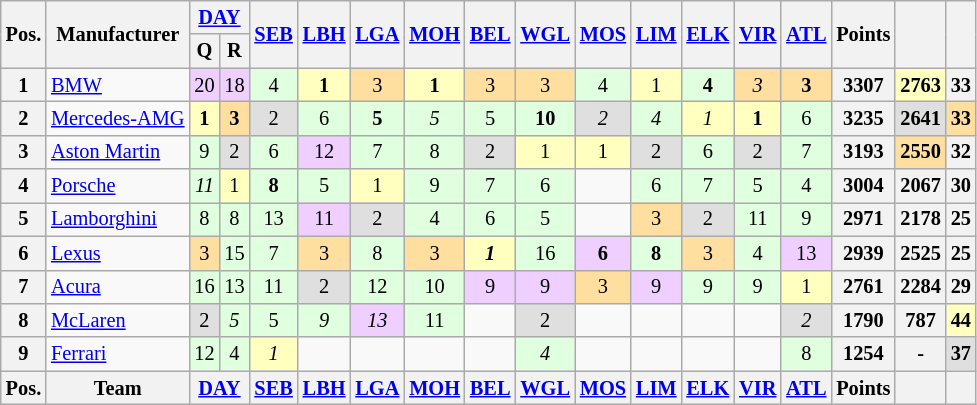<table class="wikitable" style="font-size:85%;">
<tr>
<th rowspan="2">Pos.</th>
<th rowspan="2">Manufacturer</th>
<th colspan="2"><a href='#'>DAY</a></th>
<th rowspan="2"><a href='#'>SEB</a></th>
<th rowspan="2"><a href='#'>LBH</a></th>
<th rowspan="2"><a href='#'>LGA</a></th>
<th rowspan="2"><a href='#'>MOH</a></th>
<th rowspan="2"><a href='#'>BEL</a></th>
<th rowspan="2"><a href='#'>WGL</a></th>
<th rowspan="2"><a href='#'>MOS</a></th>
<th rowspan="2"><a href='#'>LIM</a></th>
<th rowspan="2"><a href='#'>ELK</a></th>
<th rowspan="2"><a href='#'>VIR</a></th>
<th rowspan="2"><a href='#'>ATL</a></th>
<th rowspan="2">Points</th>
<th rowspan="2"></th>
<th rowspan="2"></th>
</tr>
<tr>
<th>Q</th>
<th>R</th>
</tr>
<tr>
<th>1</th>
<td> <a href='#'>BMW</a></td>
<td style="background:#efcfff;" align="center">20</td>
<td style="background:#efcfff;" align="center">18</td>
<td style="background:#dfffdf;" align="center">4</td>
<td style="background:#ffffbf;" align="center"><strong>1</strong></td>
<td style="background:#ffdf9f;" align="center">3</td>
<td style="background:#ffffbf;" align="center"><strong>1</strong></td>
<td style="background:#ffdf9f;" align="center">3</td>
<td style="background:#ffdf9f;" align="center">3</td>
<td style="background:#dfffdf;" align="center">4</td>
<td style="background:#ffffbf;" align="center">1</td>
<td style="background:#dfffdf;" align="center"><strong>4</strong></td>
<td style="background:#ffdf9f;" align="center"><em>3</em></td>
<td style="background:#ffdf9f;" align="center"><strong>3</strong></td>
<th>3307</th>
<th style="background:#ffffbf;" align="center">2763</th>
<th>33</th>
</tr>
<tr>
<th>2</th>
<td> <a href='#'>Mercedes-AMG</a></td>
<td style="background:#ffffbf;" align="center"><strong>1</strong></td>
<td style="background:#ffdf9f;" align="center"><strong>3</strong></td>
<td style="background:#dfdfdf;" align="center">2</td>
<td style="background:#dfffdf;" align="center">6</td>
<td style="background:#dfffdf;" align="center"><strong>5</strong></td>
<td style="background:#dfffdf;" align="center"><em>5</em></td>
<td style="background:#dfffdf;" align="center">5</td>
<td style="background:#dfffdf;" align="center"><strong>10</strong></td>
<td style="background:#dfdfdf;" align="center"><em>2</em></td>
<td style="background:#dfffdf;" align="center"><em>4</em></td>
<td style="background:#ffffbf;" align="center"><em>1</em></td>
<td style="background:#ffffbf;" align="center"><strong>1</strong></td>
<td style="background:#dfffdf;" align="center">6</td>
<th>3235</th>
<th style="background:#dfdfdf;" align="center">2641</th>
<th style="background:#ffdf9f;" align="center">33</th>
</tr>
<tr>
<th>3</th>
<td> <a href='#'>Aston Martin</a></td>
<td style="background:#dfffdf;" align="center">9</td>
<td style="background:#dfdfdf;" align="center">2</td>
<td style="background:#dfffdf;" align="center">6</td>
<td style="background:#efcfff;" align="center">12</td>
<td style="background:#dfffdf;" align="center">7</td>
<td style="background:#dfffdf;" align="center">8</td>
<td style="background:#dfdfdf;" align="center">2</td>
<td style="background:#ffffbf;" align="center">1</td>
<td style="background:#ffffbf;" align="center">1</td>
<td style="background:#dfdfdf;" align="center">2</td>
<td style="background:#dfffdf;" align="center">6</td>
<td style="background:#dfdfdf;" align="center">2</td>
<td style="background:#dfffdf;" align="center">7</td>
<th>3193</th>
<th style="background:#ffdf9f;" align="center">2550</th>
<th>32</th>
</tr>
<tr>
<th>4</th>
<td> <a href='#'>Porsche</a></td>
<td style="background:#dfffdf;" align="center"><em>11</em></td>
<td style="background:#ffffbf;" align="center">1</td>
<td style="background:#dfffdf;" align="center"><strong>8</strong></td>
<td style="background:#dfffdf;" align="center">5</td>
<td style="background:#ffffbf;" align="center">1</td>
<td style="background:#dfffdf;" align="center">9</td>
<td style="background:#dfffdf;" align="center">7</td>
<td style="background:#dfffdf;" align="center">6</td>
<td></td>
<td style="background:#dfffdf;" align="center">6</td>
<td style="background:#dfffdf;" align="center">7</td>
<td style="background:#dfffdf;" align="center">5</td>
<td style="background:#dfffdf;" align="center">4</td>
<th>3004</th>
<th>2067</th>
<th>30</th>
</tr>
<tr>
<th>5</th>
<td> <a href='#'>Lamborghini</a></td>
<td style="background:#dfffdf;" align="center">8</td>
<td style="background:#dfffdf;" align="center">8</td>
<td style="background:#dfffdf;" align="center">13</td>
<td style="background:#efcfff;" align="center">11</td>
<td style="background:#dfdfdf;" align="center">2</td>
<td style="background:#dfffdf;" align="center">4</td>
<td style="background:#dfffdf;" align="center">6</td>
<td style="background:#dfffdf;" align="center">5</td>
<td></td>
<td style="background:#ffdf9f;" align="center">3</td>
<td style="background:#dfdfdf;" align="center">2</td>
<td style="background:#dfffdf;" align="center">11</td>
<td style="background:#dfffdf;" align="center">9</td>
<th>2971</th>
<th>2178</th>
<th>25</th>
</tr>
<tr>
<th>6</th>
<td> <a href='#'>Lexus</a></td>
<td style="background:#ffdf9f;" align="center">3</td>
<td style="background:#dfffdf;" align="center">15</td>
<td style="background:#dfffdf;" align="center">7</td>
<td style="background:#ffdf9f;" align="center">3</td>
<td style="background:#dfffdf;" align="center">8</td>
<td style="background:#ffdf9f;" align="center">3</td>
<td style="background:#ffffbf;" align="center"><strong><em>1</em></strong></td>
<td style="background:#dfffdf;" align="center">16</td>
<td style="background:#efcfff;" align="center"><strong>6</strong></td>
<td style="background:#dfffdf;" align="center"><strong>8</strong></td>
<td style="background:#ffdf9f;" align="center">3</td>
<td style="background:#dfffdf;" align="center">4</td>
<td style="background:#efcfff;" align="center">13</td>
<th>2939</th>
<th>2525</th>
<th>25</th>
</tr>
<tr>
<th>7</th>
<td> <a href='#'>Acura</a></td>
<td style="background:#dfffdf;" align="center">16</td>
<td style="background:#dfffdf;" align="center">13</td>
<td style="background:#dfffdf;" align="center">11</td>
<td style="background:#dfdfdf;" align="center">2</td>
<td style="background:#dfffdf;" align="center">12</td>
<td style="background:#dfffdf;" align="center">10</td>
<td style="background:#efcfff;" align="center">9</td>
<td style="background:#efcfff;" align="center">9</td>
<td style="background:#ffdf9f;" align="center">3</td>
<td style="background:#efcfff;" align="center">9</td>
<td style="background:#dfffdf;" align="center">9</td>
<td style="background:#dfffdf;" align="center">9</td>
<td style="background:#ffffbf;" align="center">1</td>
<th>2761</th>
<th>2284</th>
<th>29</th>
</tr>
<tr>
<th>8</th>
<td> <a href='#'>McLaren</a></td>
<td style="background:#dfdfdf;" align="center">2</td>
<td style="background:#dfffdf;" align="center"><em>5</em></td>
<td style="background:#dfffdf;" align="center">5</td>
<td style="background:#dfffdf;" align="center"><em>9</em></td>
<td style="background:#efcfff;" align="center"><em>13</em></td>
<td style="background:#dfffdf;" align="center">11</td>
<td></td>
<td style="background:#dfdfdf;" align="center">2</td>
<td></td>
<td></td>
<td></td>
<td></td>
<td style="background:#dfdfdf;" align="center"><em>2</em></td>
<th>1790</th>
<th>787</th>
<th style="background:#ffffbf;" align="center">44</th>
</tr>
<tr>
<th>9</th>
<td> <a href='#'>Ferrari</a></td>
<td style="background:#dfffdf;" align="center">12</td>
<td style="background:#dfffdf;" align="center">4</td>
<td style="background:#ffffbf;" align="center"><em>1</em></td>
<td></td>
<td></td>
<td></td>
<td></td>
<td style="background:#dfffdf;" align="center"><em>4</em></td>
<td></td>
<td></td>
<td></td>
<td></td>
<td style="background:#dfffdf;" align="center">8</td>
<th>1254</th>
<th>-</th>
<th style="background:#dfdfdf;" align="center">37</th>
</tr>
<tr>
<th>Pos.</th>
<th>Team</th>
<th colspan="2"><a href='#'>DAY</a></th>
<th><a href='#'>SEB</a></th>
<th><a href='#'>LBH</a></th>
<th><a href='#'>LGA</a></th>
<th><a href='#'>MOH</a></th>
<th><a href='#'>BEL</a></th>
<th><a href='#'>WGL</a></th>
<th><a href='#'>MOS</a></th>
<th><a href='#'>LIM</a></th>
<th><a href='#'>ELK</a></th>
<th><a href='#'>VIR</a></th>
<th><a href='#'>ATL</a></th>
<th>Points</th>
<th></th>
<th></th>
</tr>
</table>
